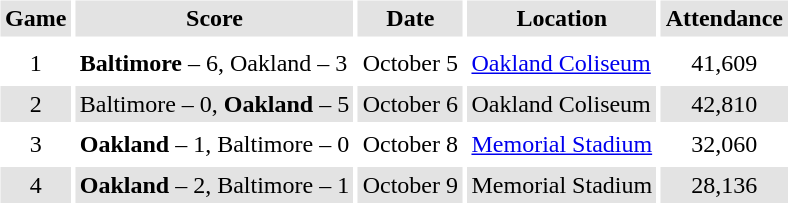<table border="0" cellspacing="3" cellpadding="3">
<tr style="background: #e3e3e3;">
<th>Game</th>
<th>Score</th>
<th>Date</th>
<th>Location</th>
<th>Attendance</th>
</tr>
<tr style="background: #e3e3e3;">
</tr>
<tr>
<td align=center>1</td>
<td><strong>Baltimore</strong> – 6, Oakland – 3</td>
<td>October 5</td>
<td><a href='#'>Oakland Coliseum</a></td>
<td align=center>41,609</td>
</tr>
<tr style="background: #e3e3e3;">
<td align=center>2</td>
<td>Baltimore – 0, <strong>Oakland</strong> – 5</td>
<td>October 6</td>
<td>Oakland Coliseum</td>
<td align=center>42,810</td>
</tr>
<tr>
<td align=center>3</td>
<td><strong>Oakland</strong> – 1, Baltimore – 0</td>
<td>October 8</td>
<td><a href='#'>Memorial Stadium</a></td>
<td align=center>32,060</td>
</tr>
<tr style="background: #e3e3e3;">
<td align=center>4</td>
<td><strong>Oakland</strong> – 2, Baltimore – 1</td>
<td>October 9</td>
<td>Memorial Stadium</td>
<td align=center>28,136</td>
</tr>
</table>
